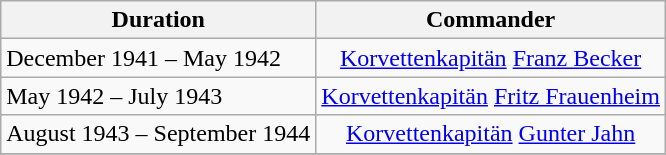<table class="wikitable">
<tr>
<th align="left">Duration</th>
<th align="center">Commander</th>
</tr>
<tr>
<td align="left">December 1941 – May 1942</td>
<td align="center"><a href='#'>Korvettenkapitän</a> <a href='#'>Franz Becker</a></td>
</tr>
<tr>
<td align="left">May 1942 – July 1943</td>
<td align="center"><a href='#'>Korvettenkapitän</a> <a href='#'>Fritz Frauenheim</a></td>
</tr>
<tr>
<td align="left">August 1943 – September 1944</td>
<td align="center"><a href='#'>Korvettenkapitän</a> <a href='#'>Gunter Jahn</a></td>
</tr>
<tr>
</tr>
</table>
